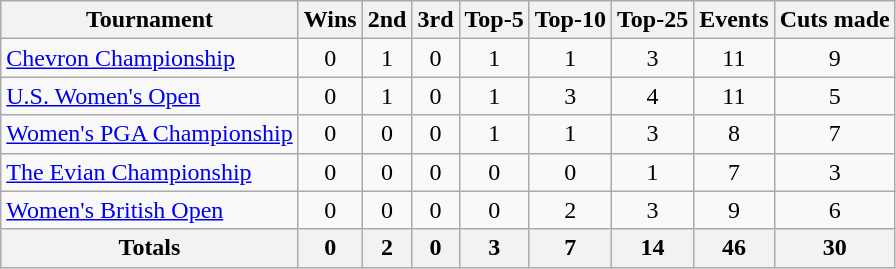<table class=wikitable style=text-align:center>
<tr>
<th>Tournament</th>
<th>Wins</th>
<th>2nd</th>
<th>3rd</th>
<th>Top-5</th>
<th>Top-10</th>
<th>Top-25</th>
<th>Events</th>
<th>Cuts made</th>
</tr>
<tr>
<td align=left><a href='#'>Chevron Championship</a></td>
<td>0</td>
<td>1</td>
<td>0</td>
<td>1</td>
<td>1</td>
<td>3</td>
<td>11</td>
<td>9</td>
</tr>
<tr>
<td align=left><a href='#'>U.S. Women's Open</a></td>
<td>0</td>
<td>1</td>
<td>0</td>
<td>1</td>
<td>3</td>
<td>4</td>
<td>11</td>
<td>5</td>
</tr>
<tr>
<td align=left><a href='#'>Women's PGA Championship</a></td>
<td>0</td>
<td>0</td>
<td>0</td>
<td>1</td>
<td>1</td>
<td>3</td>
<td>8</td>
<td>7</td>
</tr>
<tr>
<td align=left><a href='#'>The Evian Championship</a></td>
<td>0</td>
<td>0</td>
<td>0</td>
<td>0</td>
<td>0</td>
<td>1</td>
<td>7</td>
<td>3</td>
</tr>
<tr>
<td align=left><a href='#'>Women's British Open</a></td>
<td>0</td>
<td>0</td>
<td>0</td>
<td>0</td>
<td>2</td>
<td>3</td>
<td>9</td>
<td>6</td>
</tr>
<tr>
<th>Totals</th>
<th>0</th>
<th>2</th>
<th>0</th>
<th>3</th>
<th>7</th>
<th>14</th>
<th>46</th>
<th>30</th>
</tr>
</table>
